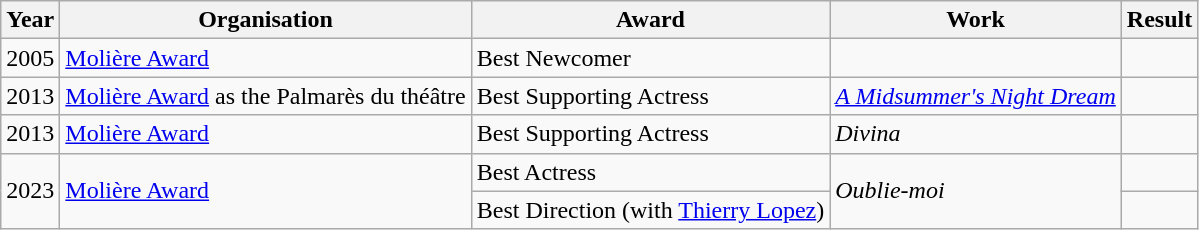<table class="wikitable" style="margin:1em 0;">
<tr>
<th>Year</th>
<th>Organisation</th>
<th>Award</th>
<th>Work</th>
<th>Result</th>
</tr>
<tr>
<td>2005</td>
<td><a href='#'>Molière Award</a></td>
<td>Best Newcomer</td>
<td></td>
<td></td>
</tr>
<tr>
<td>2013</td>
<td><a href='#'>Molière Award</a> as the Palmarès du théâtre</td>
<td>Best Supporting Actress</td>
<td><em><a href='#'>A Midsummer's Night Dream</a></em></td>
<td></td>
</tr>
<tr>
<td>2013</td>
<td><a href='#'>Molière Award</a></td>
<td>Best Supporting Actress</td>
<td><em>Divina</em></td>
<td></td>
</tr>
<tr>
<td rowspan="2">2023</td>
<td rowspan="2"><a href='#'>Molière Award</a></td>
<td>Best Actress</td>
<td rowspan="2"><em>Oublie-moi</em></td>
<td></td>
</tr>
<tr>
<td>Best Direction (with <a href='#'>Thierry Lopez</a>)</td>
<td></td>
</tr>
</table>
